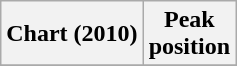<table class="wikitable sortable">
<tr>
<th>Chart (2010)</th>
<th>Peak<br>position</th>
</tr>
<tr>
</tr>
</table>
